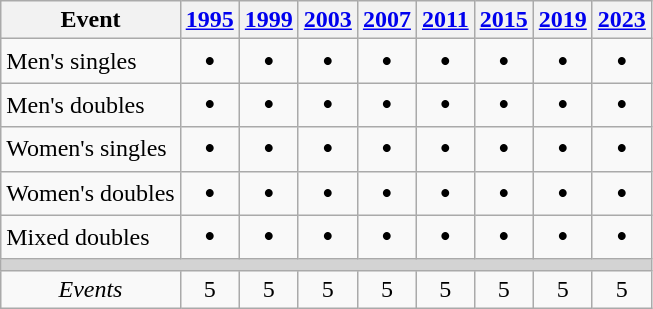<table class="wikitable" style="text-align:center">
<tr>
<th>Event</th>
<th><a href='#'>1995</a></th>
<th><a href='#'>1999</a></th>
<th><a href='#'>2003</a></th>
<th><a href='#'>2007</a></th>
<th><a href='#'>2011</a></th>
<th><a href='#'>2015</a></th>
<th><a href='#'>2019</a></th>
<th><a href='#'>2023</a></th>
</tr>
<tr>
<td align=left>Men's singles</td>
<td><big><strong>•</strong></big></td>
<td><big><strong>•</strong></big></td>
<td><big><strong>•</strong></big></td>
<td><big><strong>•</strong></big></td>
<td><big><strong>•</strong></big></td>
<td><big><strong>•</strong></big></td>
<td><big><strong>•</strong></big></td>
<td><big><strong>•</strong></big></td>
</tr>
<tr>
<td align=left>Men's doubles</td>
<td><big><strong>•</strong></big></td>
<td><big><strong>•</strong></big></td>
<td><big><strong>•</strong></big></td>
<td><big><strong>•</strong></big></td>
<td><big><strong>•</strong></big></td>
<td><big><strong>•</strong></big></td>
<td><big><strong>•</strong></big></td>
<td><big><strong>•</strong></big></td>
</tr>
<tr>
<td align=left>Women's singles</td>
<td><big><strong>•</strong></big></td>
<td><big><strong>•</strong></big></td>
<td><big><strong>•</strong></big></td>
<td><big><strong>•</strong></big></td>
<td><big><strong>•</strong></big></td>
<td><big><strong>•</strong></big></td>
<td><big><strong>•</strong></big></td>
<td><big><strong>•</strong></big></td>
</tr>
<tr>
<td align=left>Women's doubles</td>
<td><big><strong>•</strong></big></td>
<td><big><strong>•</strong></big></td>
<td><big><strong>•</strong></big></td>
<td><big><strong>•</strong></big></td>
<td><big><strong>•</strong></big></td>
<td><big><strong>•</strong></big></td>
<td><big><strong>•</strong></big></td>
<td><big><strong>•</strong></big></td>
</tr>
<tr>
<td align=left>Mixed doubles</td>
<td><big><strong>•</strong></big></td>
<td><big><strong>•</strong></big></td>
<td><big><strong>•</strong></big></td>
<td><big><strong>•</strong></big></td>
<td><big><strong>•</strong></big></td>
<td><big><strong>•</strong></big></td>
<td><big><strong>•</strong></big></td>
<td><big><strong>•</strong></big></td>
</tr>
<tr bgcolor=lightgray>
<td colspan=9></td>
</tr>
<tr>
<td><em>Events</em></td>
<td>5</td>
<td>5</td>
<td>5</td>
<td>5</td>
<td>5</td>
<td>5</td>
<td>5</td>
<td>5</td>
</tr>
</table>
